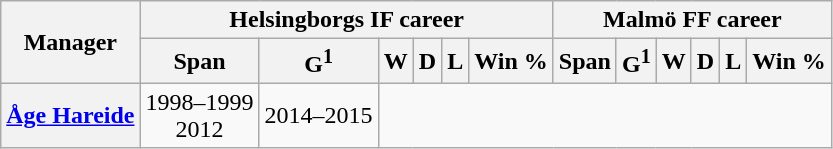<table class="wikitable plainrowheaders" style="text-align:center">
<tr>
<th rowspan="2" scope="col">Manager</th>
<th colspan="6" scope="col">Helsingborgs IF career</th>
<th colspan="6" scope="col">Malmö FF career</th>
</tr>
<tr>
<th scope="col">Span</th>
<th scope="col">G<sup>1</sup></th>
<th scope="col">W</th>
<th scope="col">D</th>
<th scope="col">L</th>
<th scope="col">Win %</th>
<th scope="col">Span</th>
<th scope="col">G<sup>1</sup></th>
<th scope="col">W</th>
<th scope="col">D</th>
<th scope="col">L</th>
<th scope="col">Win %</th>
</tr>
<tr>
<th scope="row" align="left"> <a href='#'>Åge Hareide</a></th>
<td>1998–1999<br>2012<br></td>
<td>2014–2015<br></td>
</tr>
</table>
